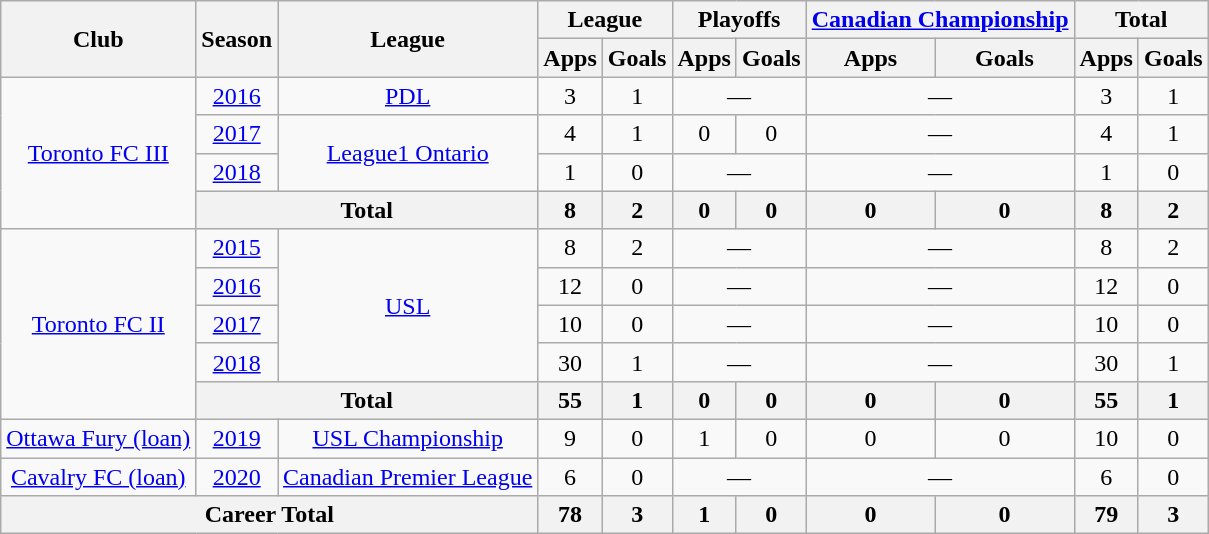<table class="wikitable" style="text-align: center;">
<tr>
<th rowspan="2">Club</th>
<th rowspan="2">Season</th>
<th rowspan="2">League</th>
<th colspan="2">League</th>
<th colspan="2">Playoffs</th>
<th colspan="2"><a href='#'>Canadian Championship</a></th>
<th colspan="2">Total</th>
</tr>
<tr>
<th>Apps</th>
<th>Goals</th>
<th>Apps</th>
<th>Goals</th>
<th>Apps</th>
<th>Goals</th>
<th>Apps</th>
<th>Goals</th>
</tr>
<tr>
<td rowspan="4"><a href='#'>Toronto FC III</a></td>
<td><a href='#'>2016</a></td>
<td><a href='#'>PDL</a></td>
<td>3</td>
<td>1</td>
<td colspan="2">—</td>
<td colspan="2">—</td>
<td>3</td>
<td>1</td>
</tr>
<tr>
<td><a href='#'>2017</a></td>
<td rowspan="2"><a href='#'>League1 Ontario</a></td>
<td>4</td>
<td>1</td>
<td>0</td>
<td>0</td>
<td colspan="2">—</td>
<td>4</td>
<td>1</td>
</tr>
<tr>
<td><a href='#'>2018</a></td>
<td>1</td>
<td>0</td>
<td colspan="2">—</td>
<td colspan="2">—</td>
<td>1</td>
<td>0</td>
</tr>
<tr>
<th colspan="2">Total</th>
<th>8</th>
<th>2</th>
<th>0</th>
<th>0</th>
<th>0</th>
<th>0</th>
<th>8</th>
<th>2</th>
</tr>
<tr>
<td rowspan="5"><a href='#'>Toronto FC II</a></td>
<td><a href='#'>2015</a></td>
<td rowspan="4"><a href='#'>USL</a></td>
<td>8</td>
<td>2</td>
<td colspan="2">—</td>
<td colspan="2">—</td>
<td>8</td>
<td>2</td>
</tr>
<tr>
<td><a href='#'>2016</a></td>
<td>12</td>
<td>0</td>
<td colspan="2">—</td>
<td colspan="2">—</td>
<td>12</td>
<td>0</td>
</tr>
<tr>
<td><a href='#'>2017</a></td>
<td>10</td>
<td>0</td>
<td colspan="2">—</td>
<td colspan="2">—</td>
<td>10</td>
<td>0</td>
</tr>
<tr>
<td><a href='#'>2018</a></td>
<td>30</td>
<td>1</td>
<td colspan="2">—</td>
<td colspan="2">—</td>
<td>30</td>
<td>1</td>
</tr>
<tr>
<th colspan="2">Total</th>
<th>55</th>
<th>1</th>
<th>0</th>
<th>0</th>
<th>0</th>
<th>0</th>
<th>55</th>
<th>1</th>
</tr>
<tr>
<td><a href='#'>Ottawa Fury (loan)</a></td>
<td><a href='#'>2019</a></td>
<td><a href='#'>USL Championship</a></td>
<td>9</td>
<td>0</td>
<td>1</td>
<td>0</td>
<td>0</td>
<td>0</td>
<td>10</td>
<td>0</td>
</tr>
<tr>
<td><a href='#'>Cavalry FC (loan)</a></td>
<td><a href='#'>2020</a></td>
<td><a href='#'>Canadian Premier League</a></td>
<td>6</td>
<td>0</td>
<td colspan="2">—</td>
<td colspan="2">—</td>
<td>6</td>
<td>0</td>
</tr>
<tr>
<th colspan="3">Career Total</th>
<th>78</th>
<th>3</th>
<th>1</th>
<th>0</th>
<th>0</th>
<th>0</th>
<th>79</th>
<th>3</th>
</tr>
</table>
